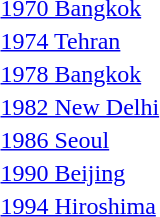<table>
<tr>
<td><a href='#'>1970 Bangkok</a></td>
<td></td>
<td></td>
<td></td>
</tr>
<tr>
<td><a href='#'>1974 Tehran</a></td>
<td></td>
<td></td>
<td></td>
</tr>
<tr>
<td><a href='#'>1978 Bangkok</a></td>
<td></td>
<td></td>
<td></td>
</tr>
<tr>
<td><a href='#'>1982 New Delhi</a></td>
<td></td>
<td></td>
<td></td>
</tr>
<tr>
<td><a href='#'>1986 Seoul</a></td>
<td></td>
<td></td>
<td></td>
</tr>
<tr>
<td><a href='#'>1990 Beijing</a></td>
<td></td>
<td></td>
<td></td>
</tr>
<tr>
<td><a href='#'>1994 Hiroshima</a></td>
<td></td>
<td></td>
<td></td>
</tr>
</table>
